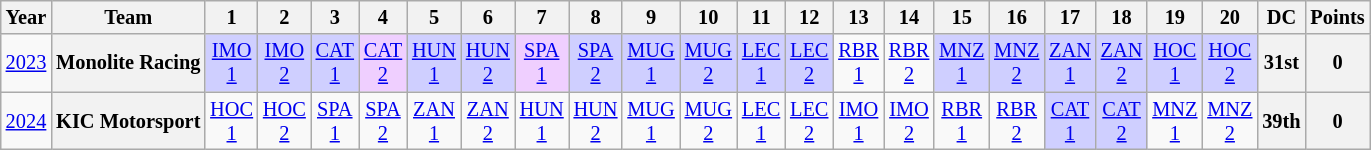<table class="wikitable" style="text-align:center; font-size:85%">
<tr>
<th>Year</th>
<th>Team</th>
<th>1</th>
<th>2</th>
<th>3</th>
<th>4</th>
<th>5</th>
<th>6</th>
<th>7</th>
<th>8</th>
<th>9</th>
<th>10</th>
<th>11</th>
<th>12</th>
<th>13</th>
<th>14</th>
<th>15</th>
<th>16</th>
<th>17</th>
<th>18</th>
<th>19</th>
<th>20</th>
<th>DC</th>
<th>Points</th>
</tr>
<tr>
<td><a href='#'>2023</a></td>
<th nowrap>Monolite Racing</th>
<td style="background:#CFCFFF;"><a href='#'>IMO<br>1</a><br></td>
<td style="background:#CFCFFF;"><a href='#'>IMO<br>2</a><br></td>
<td style="background:#CFCFFF;"><a href='#'>CAT<br>1</a><br></td>
<td style="background:#EFCFFF;"><a href='#'>CAT<br>2</a><br></td>
<td style="background:#CFCFFF;"><a href='#'>HUN<br>1</a><br></td>
<td style="background:#CFCFFF;"><a href='#'>HUN<br>2</a><br></td>
<td style="background:#EFCFFF;"><a href='#'>SPA<br>1</a><br></td>
<td style="background:#CFCFFF;"><a href='#'>SPA<br>2</a><br></td>
<td style="background:#CFCFFF;"><a href='#'>MUG<br>1</a><br></td>
<td style="background:#CFCFFF;"><a href='#'>MUG<br>2</a><br></td>
<td style="background:#CFCFFF;"><a href='#'>LEC<br>1</a><br></td>
<td style="background:#CFCFFF;"><a href='#'>LEC<br>2</a><br></td>
<td style="background:#;"><a href='#'>RBR<br>1</a></td>
<td style="background:#;"><a href='#'>RBR<br>2</a></td>
<td style="background:#CFCFFF;"><a href='#'>MNZ<br>1</a><br></td>
<td style="background:#CFCFFF;"><a href='#'>MNZ<br>2</a><br></td>
<td style="background:#CFCFFF;"><a href='#'>ZAN<br>1</a><br></td>
<td style="background:#CFCFFF;"><a href='#'>ZAN<br>2</a><br></td>
<td style="background:#CFCFFF;"><a href='#'>HOC<br>1</a><br></td>
<td style="background:#CFCFFF;"><a href='#'>HOC<br>2</a><br></td>
<th>31st</th>
<th>0</th>
</tr>
<tr>
<td><a href='#'>2024</a></td>
<th>KIC Motorsport</th>
<td style="background:#;"><a href='#'>HOC<br>1</a></td>
<td style="background:#;"><a href='#'>HOC<br>2</a></td>
<td style="background:#;"><a href='#'>SPA<br>1</a></td>
<td style="background:#;"><a href='#'>SPA<br>2</a></td>
<td style="background:#;"><a href='#'>ZAN<br>1</a></td>
<td style="background:#;"><a href='#'>ZAN<br>2</a></td>
<td style="background:#;"><a href='#'>HUN<br>1</a></td>
<td style="background:#;"><a href='#'>HUN<br>2</a></td>
<td style="background:#;"><a href='#'>MUG<br>1</a></td>
<td style="background:#;"><a href='#'>MUG<br>2</a></td>
<td style="background:#;"><a href='#'>LEC<br>1</a></td>
<td style="background:#;"><a href='#'>LEC<br>2</a></td>
<td style="background:#;"><a href='#'>IMO<br>1</a></td>
<td style="background:#;"><a href='#'>IMO<br>2</a></td>
<td style="background:#;"><a href='#'>RBR<br>1</a></td>
<td style="background:#;"><a href='#'>RBR<br>2</a></td>
<td style="background:#cfcfff;"><a href='#'>CAT<br>1</a><br></td>
<td style="background:#cfcfff;"><a href='#'>CAT<br>2</a><br></td>
<td style="background:#;"><a href='#'>MNZ<br>1</a></td>
<td style="background:#;"><a href='#'>MNZ<br>2</a></td>
<th>39th</th>
<th>0</th>
</tr>
</table>
